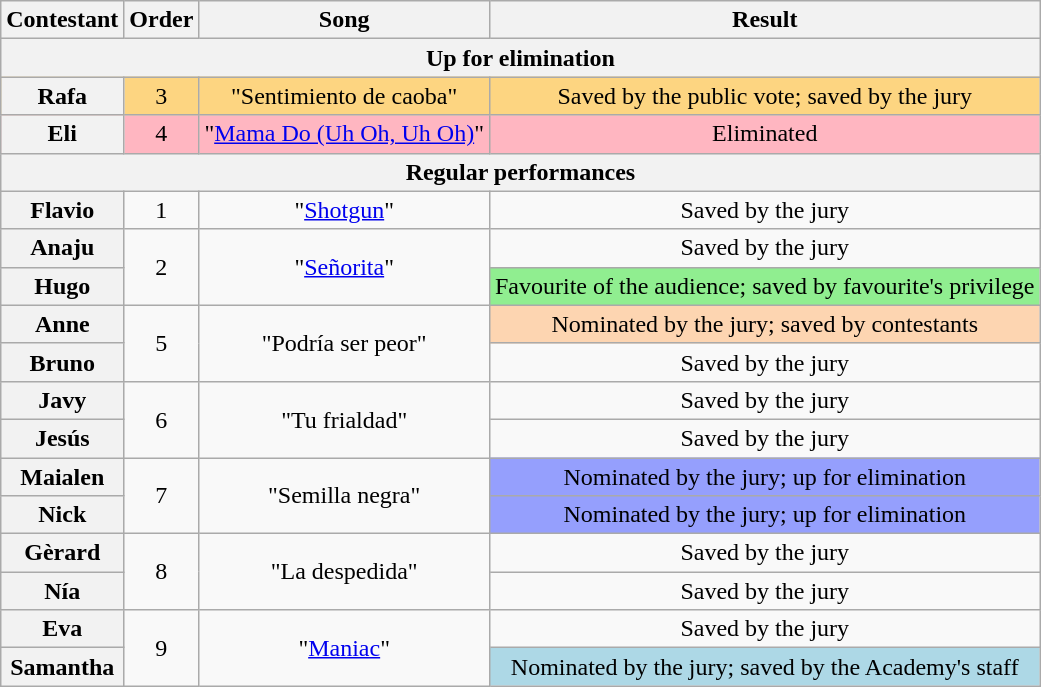<table class="wikitable sortable plainrowheaders" style="text-align:center;">
<tr>
<th scope="col">Contestant</th>
<th scope="col">Order</th>
<th scope="col">Song</th>
<th scope="col">Result</th>
</tr>
<tr>
<th colspan="4">Up for elimination</th>
</tr>
<tr bgcolor=#fdd581>
<th scope="row">Rafa</th>
<td>3</td>
<td>"Sentimiento de caoba"</td>
<td>Saved by the public vote; saved by the jury</td>
</tr>
<tr bgcolor=lightpink>
<th scope="row">Eli</th>
<td>4</td>
<td>"<a href='#'>Mama Do (Uh Oh, Uh Oh)</a>"</td>
<td>Eliminated</td>
</tr>
<tr>
<th colspan="4">Regular performances</th>
</tr>
<tr>
<th scope="row">Flavio</th>
<td>1</td>
<td>"<a href='#'>Shotgun</a>"</td>
<td>Saved by the jury</td>
</tr>
<tr>
<th scope="row">Anaju</th>
<td rowspan=2>2</td>
<td rowspan=2>"<a href='#'>Señorita</a>"</td>
<td>Saved by the jury</td>
</tr>
<tr>
<th scope="row">Hugo</th>
<td bgcolor=lightgreen>Favourite of the audience; saved by favourite's privilege</td>
</tr>
<tr>
<th scope="row">Anne</th>
<td rowspan=2>5</td>
<td rowspan=2>"Podría ser peor"</td>
<td bgcolor=#fdd5b1>Nominated by the jury; saved by contestants</td>
</tr>
<tr>
<th scope="row">Bruno</th>
<td>Saved by the jury</td>
</tr>
<tr>
<th scope="row">Javy</th>
<td rowspan=2>6</td>
<td rowspan=2>"Tu frialdad"</td>
<td>Saved by the jury</td>
</tr>
<tr>
<th scope="row">Jesús</th>
<td>Saved by the jury</td>
</tr>
<tr>
<th scope="row">Maialen</th>
<td rowspan=2>7</td>
<td rowspan=2>"Semilla negra"</td>
<td bgcolor=#959ffd>Nominated by the jury; up for elimination</td>
</tr>
<tr>
<th scope="row">Nick</th>
<td bgcolor=#959ffd>Nominated by the jury; up for elimination</td>
</tr>
<tr>
<th scope="row">Gèrard</th>
<td rowspan=2>8</td>
<td rowspan=2>"La despedida"</td>
<td>Saved by the jury</td>
</tr>
<tr>
<th scope="row">Nía</th>
<td>Saved by the jury</td>
</tr>
<tr>
<th scope="row">Eva</th>
<td rowspan=2>9</td>
<td rowspan=2>"<a href='#'>Maniac</a>"</td>
<td>Saved by the jury</td>
</tr>
<tr>
<th scope="row">Samantha</th>
<td bgcolor=lightblue>Nominated by the jury; saved by the Academy's staff</td>
</tr>
</table>
